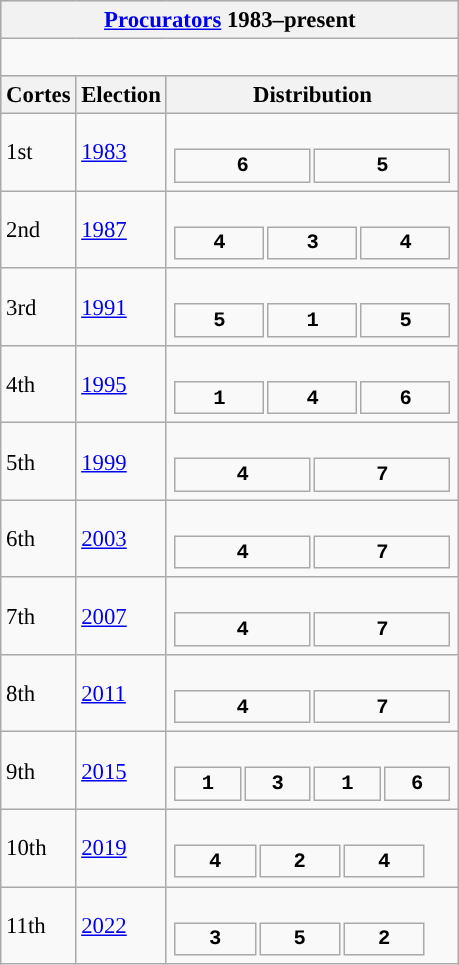<table class="wikitable" style="font-size:95%;">
<tr bgcolor="#CCCCCC">
<th colspan="3"><a href='#'>Procurators</a> 1983–present</th>
</tr>
<tr>
<td colspan="3"><br>










</td>
</tr>
<tr bgcolor="#CCCCCC">
<th>Cortes</th>
<th>Election</th>
<th>Distribution</th>
</tr>
<tr>
<td>1st</td>
<td><a href='#'>1983</a></td>
<td><br><table style="width:13.75em; font-size:90%; text-align:center; font-family:Courier New;">
<tr style="font-weight:bold">
<td style="background:">6</td>
<td style="background:">5</td>
</tr>
</table>
</td>
</tr>
<tr>
<td>2nd</td>
<td><a href='#'>1987</a></td>
<td><br><table style="width:13.75em; font-size:90%; text-align:center; font-family:Courier New;">
<tr style="font-weight:bold">
<td style="background:">4</td>
<td style="background:">3</td>
<td style="background:">4</td>
</tr>
</table>
</td>
</tr>
<tr>
<td>3rd</td>
<td><a href='#'>1991</a></td>
<td><br><table style="width:13.75em; font-size:90%; text-align:center; font-family:Courier New;">
<tr style="font-weight:bold">
<td style="background:">5</td>
<td style="background:">1</td>
<td style="background:">5</td>
</tr>
</table>
</td>
</tr>
<tr>
<td>4th</td>
<td><a href='#'>1995</a></td>
<td><br><table style="width:13.75em; font-size:90%; text-align:center; font-family:Courier New;">
<tr style="font-weight:bold">
<td style="background:">1</td>
<td style="background:">4</td>
<td style="background:">6</td>
</tr>
</table>
</td>
</tr>
<tr>
<td>5th</td>
<td><a href='#'>1999</a></td>
<td><br><table style="width:13.75em; font-size:90%; text-align:center; font-family:Courier New;">
<tr style="font-weight:bold">
<td style="background:">4</td>
<td style="background:">7</td>
</tr>
</table>
</td>
</tr>
<tr>
<td>6th</td>
<td><a href='#'>2003</a></td>
<td><br><table style="width:13.75em; font-size:90%; text-align:center; font-family:Courier New;">
<tr style="font-weight:bold">
<td style="background:">4</td>
<td style="background:">7</td>
</tr>
</table>
</td>
</tr>
<tr>
<td>7th</td>
<td><a href='#'>2007</a></td>
<td><br><table style="width:13.75em; font-size:90%; text-align:center; font-family:Courier New;">
<tr style="font-weight:bold">
<td style="background:">4</td>
<td style="background:">7</td>
</tr>
</table>
</td>
</tr>
<tr>
<td>8th</td>
<td><a href='#'>2011</a></td>
<td><br><table style="width:13.75em; font-size:90%; text-align:center; font-family:Courier New;">
<tr style="font-weight:bold">
<td style="background:">4</td>
<td style="background:">7</td>
</tr>
</table>
</td>
</tr>
<tr>
<td>9th</td>
<td><a href='#'>2015</a></td>
<td><br><table style="width:13.75em; font-size:90%; text-align:center; font-family:Courier New;">
<tr style="font-weight:bold">
<td style="background:">1</td>
<td style="background:">3</td>
<td style="background:">1</td>
<td style="background:">6</td>
</tr>
</table>
</td>
</tr>
<tr>
<td>10th</td>
<td><a href='#'>2019</a></td>
<td><br><table style="width:12.5em; font-size:90%; text-align:center; font-family:Courier New;">
<tr style="font-weight:bold">
<td style="background:">4</td>
<td style="background:">2</td>
<td style="background:">4</td>
</tr>
</table>
</td>
</tr>
<tr>
<td>11th</td>
<td><a href='#'>2022</a></td>
<td><br><table style="width:12.5em; font-size:90%; text-align:center; font-family:Courier New;">
<tr style="font-weight:bold">
<td style="background:">3</td>
<td style="background:">5</td>
<td style="background:">2</td>
</tr>
</table>
</td>
</tr>
</table>
